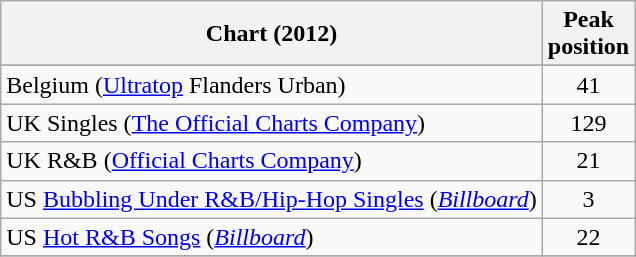<table class="wikitable sortable plainrowheaders">
<tr>
<th>Chart (2012)</th>
<th>Peak<br>position</th>
</tr>
<tr>
</tr>
<tr>
<td>Belgium (<a href='#'>Ultratop</a> Flanders Urban)</td>
<td align=center>41</td>
</tr>
<tr>
<td>UK Singles (<a href='#'>The Official Charts Company</a>)</td>
<td style="text-align:center;">129</td>
</tr>
<tr>
<td>UK R&B (<a href='#'>Official Charts Company</a>)</td>
<td align="center">21</td>
</tr>
<tr>
<td>US <a href='#'>Bubbling Under R&B/Hip-Hop Singles</a> (<em><a href='#'>Billboard</a></em>)</td>
<td align="center">3</td>
</tr>
<tr>
<td>US <a href='#'>Hot R&B Songs</a> (<em><a href='#'>Billboard</a></em>)</td>
<td style="text-align:center;">22</td>
</tr>
<tr>
</tr>
</table>
